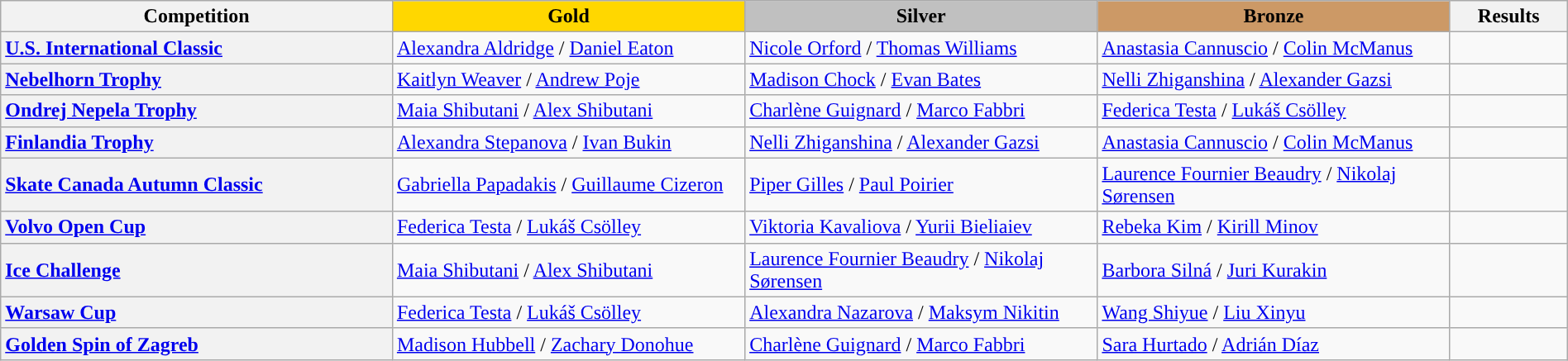<table class="wikitable unsortable" style="text-align:left; width:100%;">
<tr>
<th scope="col" style="text-align:center; width:25%;">Competition</th>
<td scope="col" style="text-align:center; width:22.5%; background:gold"><strong>Gold</strong></td>
<td scope="col" style="text-align:center; width:22.5%; background:silver"><strong>Silver</strong></td>
<td scope="col" style="text-align:center; width:22.5%; background:#c96"><strong>Bronze</strong></td>
<th scope="col" style="text-align:center; width:7.5%;">Results</th>
</tr>
<tr>
<th scope="row" style="text-align:left"> <a href='#'>U.S. International Classic</a></th>
<td> <a href='#'>Alexandra Aldridge</a> / <a href='#'>Daniel Eaton</a></td>
<td> <a href='#'>Nicole Orford</a> / <a href='#'>Thomas Williams</a></td>
<td> <a href='#'>Anastasia Cannuscio</a> / <a href='#'>Colin McManus</a></td>
<td></td>
</tr>
<tr>
<th scope="row" style="text-align:left"> <a href='#'>Nebelhorn Trophy</a></th>
<td> <a href='#'>Kaitlyn Weaver</a> / <a href='#'>Andrew Poje</a></td>
<td> <a href='#'>Madison Chock</a> / <a href='#'>Evan Bates</a></td>
<td> <a href='#'>Nelli Zhiganshina</a> / <a href='#'>Alexander Gazsi</a></td>
<td></td>
</tr>
<tr>
<th scope="row" style="text-align:left"> <a href='#'>Ondrej Nepela Trophy</a></th>
<td> <a href='#'>Maia Shibutani</a> / <a href='#'>Alex Shibutani</a></td>
<td> <a href='#'>Charlène Guignard</a> / <a href='#'>Marco Fabbri</a></td>
<td> <a href='#'>Federica Testa</a> / <a href='#'>Lukáš Csölley</a></td>
<td></td>
</tr>
<tr>
<th scope="row" style="text-align:left"> <a href='#'>Finlandia Trophy</a></th>
<td> <a href='#'>Alexandra Stepanova</a> / <a href='#'>Ivan Bukin</a></td>
<td> <a href='#'>Nelli Zhiganshina</a> / <a href='#'>Alexander Gazsi</a></td>
<td> <a href='#'>Anastasia Cannuscio</a> / <a href='#'>Colin McManus</a></td>
<td></td>
</tr>
<tr>
<th scope="row" style="text-align:left"> <a href='#'>Skate Canada Autumn Classic</a></th>
<td> <a href='#'>Gabriella Papadakis</a> / <a href='#'>Guillaume Cizeron</a></td>
<td> <a href='#'>Piper Gilles</a> / <a href='#'>Paul Poirier</a></td>
<td> <a href='#'>Laurence Fournier Beaudry</a> / <a href='#'>Nikolaj Sørensen</a></td>
<td></td>
</tr>
<tr>
<th scope="row" style="text-align:left"> <a href='#'>Volvo Open Cup</a></th>
<td> <a href='#'>Federica Testa</a> / <a href='#'>Lukáš Csölley</a></td>
<td> <a href='#'>Viktoria Kavaliova</a> / <a href='#'>Yurii Bieliaiev</a></td>
<td> <a href='#'>Rebeka Kim</a> / <a href='#'>Kirill Minov</a></td>
<td></td>
</tr>
<tr>
<th scope="row" style="text-align:left"> <a href='#'>Ice Challenge</a></th>
<td> <a href='#'>Maia Shibutani</a> / <a href='#'>Alex Shibutani</a></td>
<td> <a href='#'>Laurence Fournier Beaudry</a> / <a href='#'>Nikolaj Sørensen</a></td>
<td> <a href='#'>Barbora Silná</a> / <a href='#'>Juri Kurakin</a></td>
<td></td>
</tr>
<tr>
<th scope="row" style="text-align:left"> <a href='#'>Warsaw Cup</a></th>
<td> <a href='#'>Federica Testa</a> / <a href='#'>Lukáš Csölley</a></td>
<td> <a href='#'>Alexandra Nazarova</a> / <a href='#'>Maksym Nikitin</a></td>
<td> <a href='#'>Wang Shiyue</a> / <a href='#'>Liu Xinyu</a></td>
<td></td>
</tr>
<tr>
<th scope="row" style="text-align:left"> <a href='#'>Golden Spin of Zagreb</a></th>
<td> <a href='#'>Madison Hubbell</a> / <a href='#'>Zachary Donohue</a></td>
<td> <a href='#'>Charlène Guignard</a> / <a href='#'>Marco Fabbri</a></td>
<td> <a href='#'>Sara Hurtado</a> / <a href='#'>Adrián Díaz</a></td>
<td></td>
</tr>
</table>
